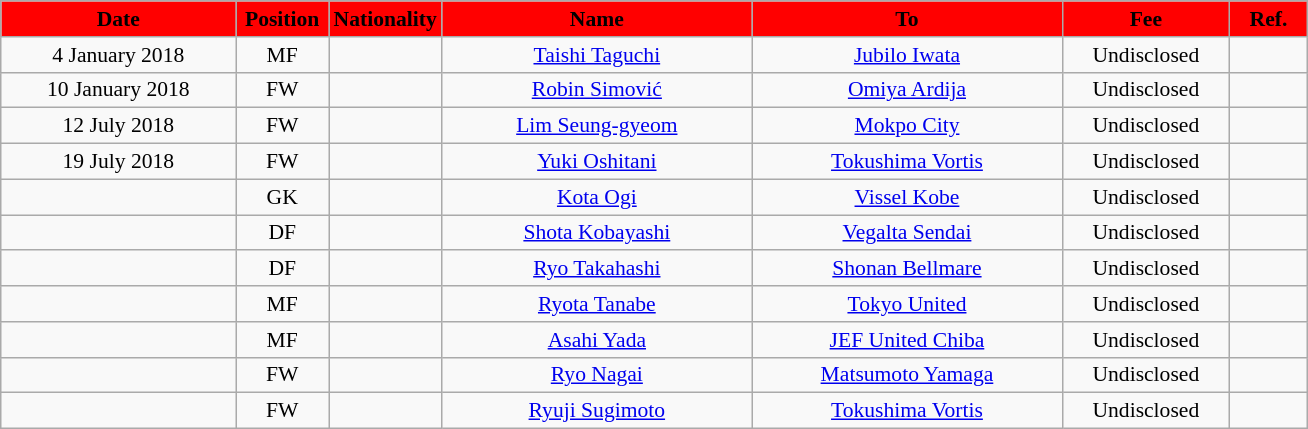<table class="wikitable"  style="text-align:center; font-size:90%; ">
<tr>
<th style="background:#FF0000; color:#000000; width:150px;">Date</th>
<th style="background:#FF0000; color:#000000; width:55px;">Position</th>
<th style="background:#FF0000; color:#000000; width:55px;">Nationality</th>
<th style="background:#FF0000; color:#000000; width:200px;">Name</th>
<th style="background:#FF0000; color:#000000; width:200px;">To</th>
<th style="background:#FF0000; color:#000000; width:105px;">Fee</th>
<th style="background:#FF0000; color:#000000; width:45px;">Ref.</th>
</tr>
<tr>
<td>4 January 2018</td>
<td>MF</td>
<td></td>
<td><a href='#'>Taishi Taguchi</a></td>
<td><a href='#'>Jubilo Iwata</a></td>
<td>Undisclosed</td>
<td></td>
</tr>
<tr>
<td>10 January 2018</td>
<td>FW</td>
<td></td>
<td><a href='#'>Robin Simović</a></td>
<td><a href='#'>Omiya Ardija</a></td>
<td>Undisclosed</td>
<td></td>
</tr>
<tr>
<td>12 July 2018</td>
<td>FW</td>
<td></td>
<td><a href='#'>Lim Seung-gyeom</a></td>
<td><a href='#'>Mokpo City</a></td>
<td>Undisclosed</td>
<td></td>
</tr>
<tr>
<td>19 July 2018</td>
<td>FW</td>
<td></td>
<td><a href='#'>Yuki Oshitani</a></td>
<td><a href='#'>Tokushima Vortis</a></td>
<td>Undisclosed</td>
<td></td>
</tr>
<tr>
<td></td>
<td>GK</td>
<td></td>
<td><a href='#'>Kota Ogi</a></td>
<td><a href='#'>Vissel Kobe</a></td>
<td>Undisclosed</td>
<td></td>
</tr>
<tr>
<td></td>
<td>DF</td>
<td></td>
<td><a href='#'>Shota Kobayashi</a></td>
<td><a href='#'>Vegalta Sendai</a></td>
<td>Undisclosed</td>
<td></td>
</tr>
<tr>
<td></td>
<td>DF</td>
<td></td>
<td><a href='#'>Ryo Takahashi</a></td>
<td><a href='#'>Shonan Bellmare</a></td>
<td>Undisclosed</td>
<td></td>
</tr>
<tr>
<td></td>
<td>MF</td>
<td></td>
<td><a href='#'>Ryota Tanabe</a></td>
<td><a href='#'>Tokyo United</a></td>
<td>Undisclosed</td>
<td></td>
</tr>
<tr>
<td></td>
<td>MF</td>
<td></td>
<td><a href='#'>Asahi Yada</a></td>
<td><a href='#'>JEF United Chiba</a></td>
<td>Undisclosed</td>
<td></td>
</tr>
<tr>
<td></td>
<td>FW</td>
<td></td>
<td><a href='#'>Ryo Nagai</a></td>
<td><a href='#'>Matsumoto Yamaga</a></td>
<td>Undisclosed</td>
<td></td>
</tr>
<tr>
<td></td>
<td>FW</td>
<td></td>
<td><a href='#'>Ryuji Sugimoto</a></td>
<td><a href='#'>Tokushima Vortis</a></td>
<td>Undisclosed</td>
<td></td>
</tr>
</table>
